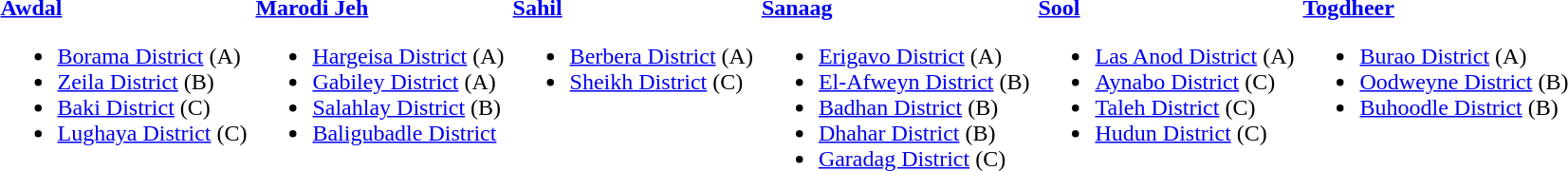<table cellspacing="0" cellpadding="3">
<tr style="vertical-align:top">
<td><strong><a href='#'>Awdal</a></strong><br><ul><li><a href='#'>Borama District</a> (A)</li><li><a href='#'>Zeila District</a> (B)</li><li><a href='#'>Baki District</a> (C)</li><li><a href='#'>Lughaya District</a> (C)</li></ul></td>
<td><strong><a href='#'>Marodi Jeh</a></strong><br><ul><li><a href='#'>Hargeisa District</a> (A)</li><li><a href='#'>Gabiley District</a> (A)</li><li><a href='#'>Salahlay District</a> (B)</li><li><a href='#'>Baligubadle District</a></li></ul></td>
<td><strong><a href='#'>Sahil</a></strong><br><ul><li><a href='#'>Berbera District</a> (A)</li><li><a href='#'>Sheikh District</a> (C)</li></ul></td>
<td><strong><a href='#'>Sanaag</a></strong><br><ul><li><a href='#'>Erigavo District</a> (A)</li><li><a href='#'>El-Afweyn District</a> (B)</li><li><a href='#'>Badhan District</a> (B)</li><li><a href='#'>Dhahar District</a> (B)</li><li><a href='#'>Garadag District</a> (C)</li></ul></td>
<td><strong><a href='#'>Sool</a></strong><br><ul><li><a href='#'>Las Anod District</a> (A)</li><li><a href='#'>Aynabo District</a> (C)</li><li><a href='#'>Taleh District</a> (C)</li><li><a href='#'>Hudun District</a> (C)</li></ul></td>
<td><strong><a href='#'>Togdheer</a></strong><br><ul><li><a href='#'>Burao District</a> (A)</li><li><a href='#'>Oodweyne District</a> (B)</li><li><a href='#'>Buhoodle District</a> (B)</li></ul></td>
</tr>
</table>
